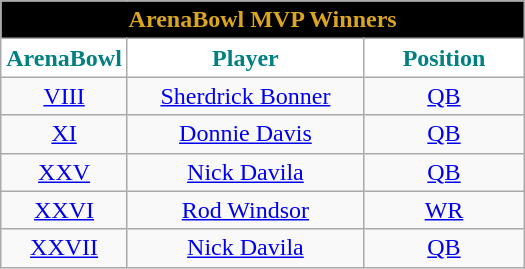<table class="wikitable sortable" style="text-align:center">
<tr>
<td colspan="4" style="background:#000; color:#DAA520;"><strong>ArenaBowl MVP Winners</strong></td>
</tr>
<tr>
<th style="width:50px; background:white; color:teal;">ArenaBowl</th>
<th style="width:150px; background:white; color:teal;">Player</th>
<th style="width:100px; background:white; color:teal;">Position</th>
</tr>
<tr>
<td><a href='#'>VIII</a></td>
<td><a href='#'>Sherdrick Bonner</a></td>
<td><a href='#'>QB</a></td>
</tr>
<tr>
<td><a href='#'>XI</a></td>
<td><a href='#'>Donnie Davis</a></td>
<td><a href='#'>QB</a></td>
</tr>
<tr>
<td><a href='#'>XXV</a></td>
<td><a href='#'>Nick Davila</a></td>
<td><a href='#'>QB</a></td>
</tr>
<tr>
<td><a href='#'>XXVI</a></td>
<td><a href='#'>Rod Windsor</a></td>
<td><a href='#'>WR</a></td>
</tr>
<tr>
<td><a href='#'>XXVII</a></td>
<td><a href='#'>Nick Davila</a></td>
<td><a href='#'>QB</a></td>
</tr>
</table>
